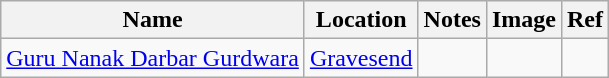<table class="wikitable sortable">
<tr>
<th>Name</th>
<th>Location</th>
<th>Notes</th>
<th>Image</th>
<th>Ref</th>
</tr>
<tr>
<td><a href='#'>Guru Nanak Darbar Gurdwara</a></td>
<td><a href='#'>Gravesend</a></td>
<td></td>
<td></td>
<td></td>
</tr>
</table>
